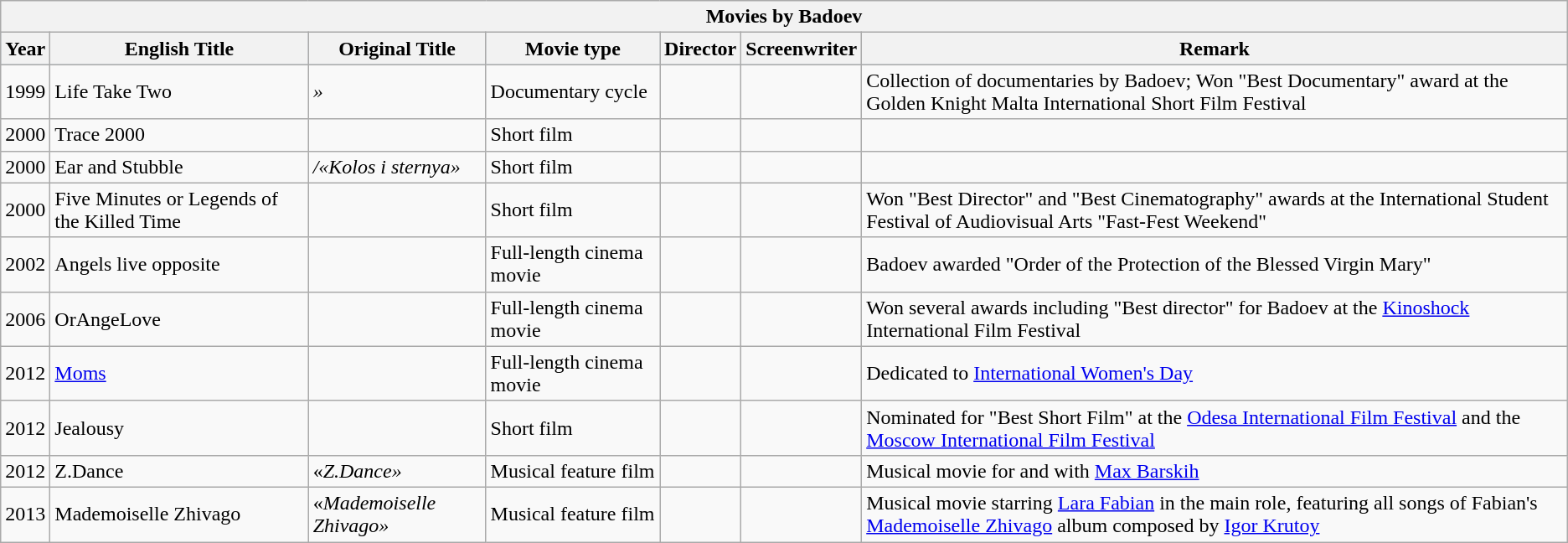<table class="wikitable sortable">
<tr>
<th colspan="7">Movies by Badoev</th>
</tr>
<tr style="background:#b0c6de; text-align:center;">
<th>Year</th>
<th>English Title</th>
<th>Original Title</th>
<th>Movie type</th>
<th>Director</th>
<th>Screenwriter</th>
<th>Remark</th>
</tr>
<tr>
<td>1999</td>
<td>Life Take Two</td>
<td><em>»</em></td>
<td>Documentary cycle</td>
<td></td>
<td></td>
<td>Collection of documentaries by Badoev; Won "Best Documentary" award at the Golden Knight Malta International Short Film Festival</td>
</tr>
<tr>
<td>2000</td>
<td>Trace 2000</td>
<td><em></em></td>
<td>Short film</td>
<td></td>
<td></td>
<td></td>
</tr>
<tr>
<td>2000</td>
<td>Ear and Stubble</td>
<td><em>/«Kolos i sternya»</em></td>
<td>Short film</td>
<td></td>
<td></td>
<td></td>
</tr>
<tr>
<td>2000</td>
<td>Five Minutes or Legends of the Killed Time</td>
<td><em></em></td>
<td>Short film</td>
<td></td>
<td></td>
<td>Won "Best Director" and "Best Cinematography" awards at the International Student Festival of Audiovisual Arts "Fast-Fest Weekend"</td>
</tr>
<tr>
<td>2002</td>
<td>Angels live opposite</td>
<td><em></em></td>
<td>Full-length cinema movie</td>
<td></td>
<td></td>
<td>Badoev awarded "Order of the Protection of the Blessed Virgin Mary"</td>
</tr>
<tr>
<td>2006</td>
<td>OrAngeLove</td>
<td><em></em></td>
<td>Full-length cinema movie</td>
<td></td>
<td></td>
<td>Won several awards including "Best director" for Badoev at the <a href='#'>Kinoshock</a> International Film Festival</td>
</tr>
<tr>
<td>2012</td>
<td><a href='#'>Moms</a></td>
<td><em></em></td>
<td>Full-length cinema movie</td>
<td></td>
<td></td>
<td>Dedicated to  <a href='#'>International Women's Day</a></td>
</tr>
<tr>
<td>2012</td>
<td>Jealousy<em></em></td>
<td><em></em></td>
<td>Short film</td>
<td></td>
<td></td>
<td>Nominated for "Best Short Film" at the <a href='#'>Odesa International Film Festival</a> and the <a href='#'>Moscow International Film Festival</a></td>
</tr>
<tr>
<td>2012</td>
<td>Z.Dance</td>
<td>«<em>Z.Dance»</em></td>
<td>Musical feature film</td>
<td></td>
<td></td>
<td>Musical movie for and with <a href='#'>Max Barskih</a></td>
</tr>
<tr>
<td>2013</td>
<td>Mademoiselle Zhivago</td>
<td>«<em>Mademoiselle Zhivago»</em></td>
<td>Musical feature film</td>
<td></td>
<td></td>
<td>Musical movie starring <a href='#'>Lara Fabian</a> in the main role, featuring all songs of Fabian's <a href='#'>Mademoiselle Zhivago</a> album composed by <a href='#'>Igor Krutoy</a></td>
</tr>
</table>
